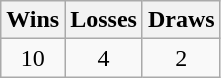<table class="wikitable">
<tr>
<th>Wins</th>
<th>Losses</th>
<th>Draws</th>
</tr>
<tr>
<td align=center>10</td>
<td align=center>4</td>
<td align=center>2</td>
</tr>
</table>
